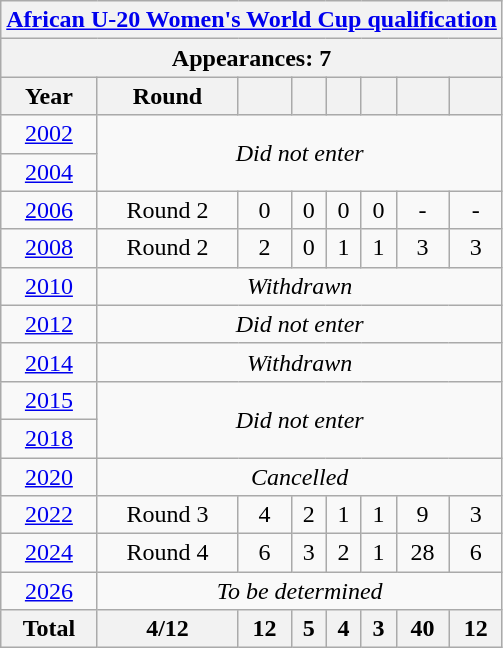<table class="wikitable" style="text-align: center;">
<tr>
<th colspan=8><a href='#'>African U-20 Women's World Cup qualification</a></th>
</tr>
<tr>
<th colspan=8>Appearances: 7</th>
</tr>
<tr>
<th>Year</th>
<th>Round</th>
<th></th>
<th></th>
<th></th>
<th></th>
<th></th>
<th></th>
</tr>
<tr>
<td><a href='#'>2002</a></td>
<td colspan=7 rowspan=2><em>Did not enter</em></td>
</tr>
<tr>
<td><a href='#'>2004</a></td>
</tr>
<tr>
<td><a href='#'>2006</a></td>
<td>Round 2</td>
<td>0</td>
<td>0</td>
<td>0</td>
<td>0</td>
<td>-</td>
<td>-</td>
</tr>
<tr>
<td><a href='#'>2008</a></td>
<td>Round 2</td>
<td>2</td>
<td>0</td>
<td>1</td>
<td>1</td>
<td>3</td>
<td>3</td>
</tr>
<tr>
<td><a href='#'>2010</a></td>
<td colspan=7><em>Withdrawn</em></td>
</tr>
<tr>
<td><a href='#'>2012</a></td>
<td colspan=7><em>Did not enter</em></td>
</tr>
<tr>
<td><a href='#'>2014</a></td>
<td colspan=7><em>Withdrawn</em></td>
</tr>
<tr>
<td><a href='#'>2015</a></td>
<td rowspan=2 colspan=7><em>Did not enter</em></td>
</tr>
<tr>
<td><a href='#'>2018</a></td>
</tr>
<tr>
<td><a href='#'>2020</a></td>
<td colspan=7><em>Cancelled</em></td>
</tr>
<tr>
<td><a href='#'>2022</a></td>
<td>Round 3</td>
<td>4</td>
<td>2</td>
<td>1</td>
<td>1</td>
<td>9</td>
<td>3</td>
</tr>
<tr>
<td><a href='#'>2024</a></td>
<td>Round 4</td>
<td>6</td>
<td>3</td>
<td>2</td>
<td>1</td>
<td>28</td>
<td>6</td>
</tr>
<tr>
<td><a href='#'>2026</a></td>
<td colspan=7><em>To be determined</em></td>
</tr>
<tr>
<th>Total</th>
<th>4/12</th>
<th>12</th>
<th>5</th>
<th>4</th>
<th>3</th>
<th>40</th>
<th>12</th>
</tr>
</table>
